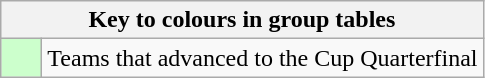<table class="wikitable" style="text-align: center;">
<tr>
<th colspan=2>Key to colours in group tables</th>
</tr>
<tr>
<td style="background:#cfc; width:20px;"></td>
<td align=left>Teams that advanced to the Cup Quarterfinal</td>
</tr>
</table>
